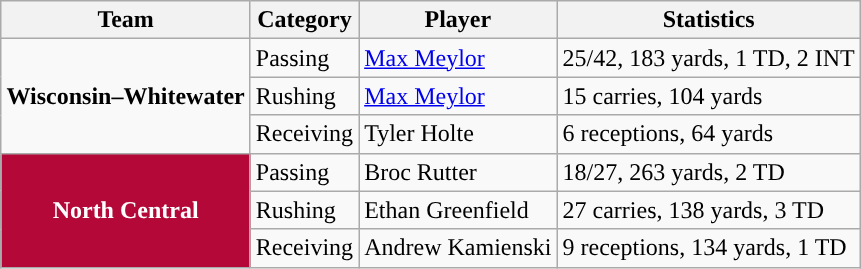<table class="wikitable" style="float: right;">
<tr>
<th>Team</th>
<th>Category</th>
<th>Player</th>
<th>Statistics</th>
</tr>
<tr>
<td rowspan=3><strong>Wisconsin–Whitewater</strong></td>
<td>Passing</td>
<td><a href='#'>Max Meylor</a></td>
<td>25/42, 183 yards, 1 TD, 2 INT</td>
</tr>
<tr>
<td>Rushing</td>
<td><a href='#'>Max Meylor</a></td>
<td>15 carries, 104 yards</td>
</tr>
<tr>
<td>Receiving</td>
<td>Tyler Holte</td>
<td>6 receptions, 64 yards</td>
</tr>
<tr>
<td rowspan=3 style="background:#b30838; color:#ffffff; text-align:center;"><strong>North Central</strong></td>
<td>Passing</td>
<td>Broc Rutter</td>
<td>18/27, 263 yards, 2 TD</td>
</tr>
<tr>
<td>Rushing</td>
<td>Ethan Greenfield</td>
<td>27 carries, 138 yards, 3 TD</td>
</tr>
<tr>
<td>Receiving</td>
<td>Andrew Kamienski</td>
<td>9 receptions, 134 yards, 1 TD</td>
</tr>
</table>
